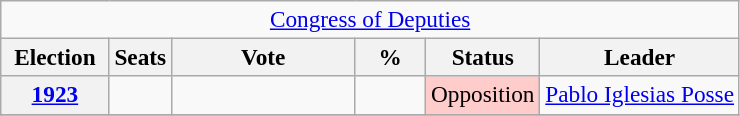<table class="wikitable" style="font-size:97%;">
<tr>
<td align="center" colspan="6"><a href='#'>Congress of Deputies</a></td>
</tr>
<tr>
<th width="65">Election</th>
<th>Seats</th>
<th width="115">Vote</th>
<th width="40">%</th>
<th>Status</th>
<th>Leader</th>
</tr>
<tr>
<th><a href='#'>1923</a></th>
<td></td>
<td></td>
<td></td>
<td style="background-color:#fcc;">Opposition</td>
<td><a href='#'>Pablo Iglesias Posse</a></td>
</tr>
<tr>
</tr>
</table>
